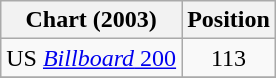<table class="wikitable sortable" style="text-align:center">
<tr>
<th>Chart (2003)</th>
<th>Position</th>
</tr>
<tr>
<td align="left">US <a href='#'><em>Billboard</em> 200</a></td>
<td>113</td>
</tr>
<tr>
</tr>
</table>
